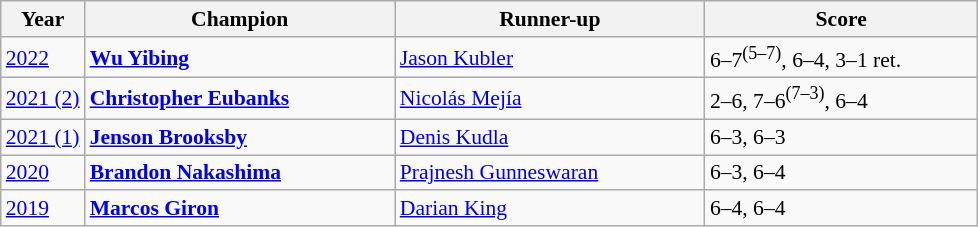<table class="wikitable" style="font-size:90%">
<tr>
<th>Year</th>
<th width="200">Champion</th>
<th width="200">Runner-up</th>
<th width="175">Score</th>
</tr>
<tr>
<td><a href='#'>2022</a></td>
<td> <strong><a href='#'>Wu Yibing</a></strong></td>
<td> <a href='#'>Jason Kubler</a></td>
<td>6–7<sup>(5–7)</sup>, 6–4, 3–1 ret.</td>
</tr>
<tr>
<td><a href='#'>2021 (2)</a></td>
<td> <strong><a href='#'>Christopher Eubanks</a></strong></td>
<td> <a href='#'>Nicolás Mejía</a></td>
<td>2–6, 7–6<sup>(7–3)</sup>, 6–4</td>
</tr>
<tr>
<td><a href='#'>2021 (1)</a></td>
<td> <strong><a href='#'>Jenson Brooksby</a></strong></td>
<td> <a href='#'>Denis Kudla</a></td>
<td>6–3, 6–3</td>
</tr>
<tr>
<td><a href='#'>2020</a></td>
<td> <strong><a href='#'>Brandon Nakashima</a></strong></td>
<td> <a href='#'>Prajnesh Gunneswaran</a></td>
<td>6–3, 6–4</td>
</tr>
<tr>
<td><a href='#'>2019</a></td>
<td> <strong><a href='#'>Marcos Giron</a></strong></td>
<td> <a href='#'>Darian King</a></td>
<td>6–4, 6–4</td>
</tr>
</table>
